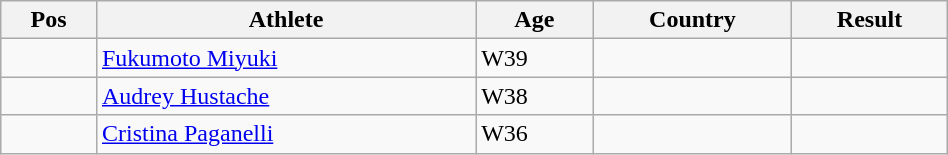<table class="wikitable"  style="text-align:center; width:50%;">
<tr>
<th>Pos</th>
<th>Athlete</th>
<th>Age</th>
<th>Country</th>
<th>Result</th>
</tr>
<tr>
<td align=center></td>
<td align=left><a href='#'>Fukumoto Miyuki</a></td>
<td align=left>W39</td>
<td align=left></td>
<td></td>
</tr>
<tr>
<td align=center></td>
<td align=left><a href='#'>Audrey Hustache</a></td>
<td align=left>W38</td>
<td align=left></td>
<td></td>
</tr>
<tr>
<td align=center></td>
<td align=left><a href='#'>Cristina Paganelli</a></td>
<td align=left>W36</td>
<td align=left></td>
<td></td>
</tr>
</table>
